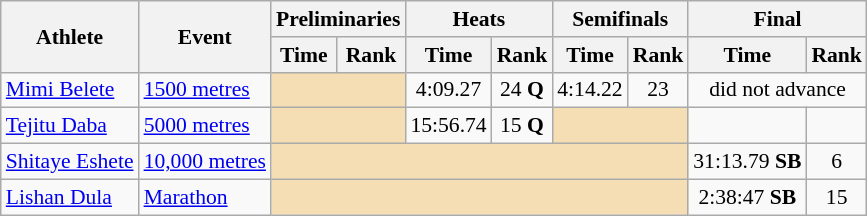<table class=wikitable style="font-size:90%;">
<tr>
<th rowspan="2">Athlete</th>
<th rowspan="2">Event</th>
<th colspan="2">Preliminaries</th>
<th colspan="2">Heats</th>
<th colspan="2">Semifinals</th>
<th colspan="2">Final</th>
</tr>
<tr>
<th>Time</th>
<th>Rank</th>
<th>Time</th>
<th>Rank</th>
<th>Time</th>
<th>Rank</th>
<th>Time</th>
<th>Rank</th>
</tr>
<tr style="border-top: single;">
<td><a href='#'>Mimi Belete</a></td>
<td><a href='#'>1500 metres</a></td>
<td colspan= 2 bgcolor="wheat"></td>
<td align=center>4:09.27</td>
<td align=center>24 <strong>Q</strong></td>
<td align=center>4:14.22</td>
<td align=center>23</td>
<td align=center colspan=2>did not advance</td>
</tr>
<tr style="border-top: single;">
<td><a href='#'>Tejitu Daba</a></td>
<td><a href='#'>5000 metres</a></td>
<td colspan= 2 bgcolor="wheat"></td>
<td align=center>15:56.74</td>
<td align=center>15 <strong>Q</strong></td>
<td colspan= 2 bgcolor="wheat"></td>
<td align=center></td>
<td align=center></td>
</tr>
<tr style="border-top: single;">
<td><a href='#'>Shitaye Eshete</a></td>
<td><a href='#'>10,000 metres</a></td>
<td colspan= 6 bgcolor="wheat"></td>
<td align=center>31:13.79 <strong>SB</strong></td>
<td align=center>6</td>
</tr>
<tr style="border-top: single;">
<td><a href='#'>Lishan Dula</a></td>
<td><a href='#'>Marathon</a></td>
<td colspan= 6 bgcolor="wheat"></td>
<td align=center>2:38:47 <strong>SB</strong></td>
<td align=center>15</td>
</tr>
</table>
